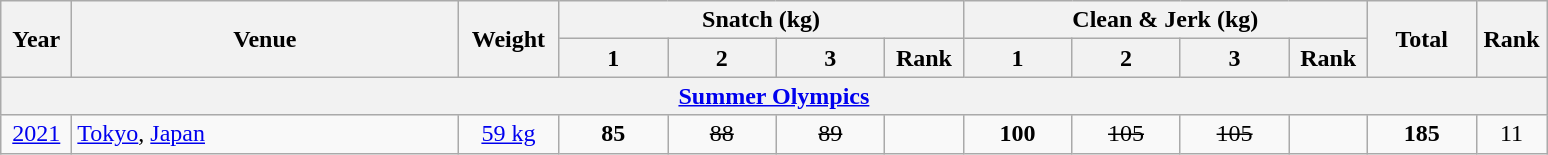<table class = "wikitable" style="text-align:center;">
<tr>
<th rowspan=2 width=40>Year</th>
<th rowspan=2 width=250>Venue</th>
<th rowspan=2 width=60>Weight</th>
<th colspan=4>Snatch (kg)</th>
<th colspan=4>Clean & Jerk (kg)</th>
<th rowspan=2 width=65>Total</th>
<th rowspan=2 width=40>Rank</th>
</tr>
<tr>
<th width=65>1</th>
<th width=65>2</th>
<th width=65>3</th>
<th width=45>Rank</th>
<th width=65>1</th>
<th width=65>2</th>
<th width=65>3</th>
<th width=45>Rank</th>
</tr>
<tr>
<th colspan=13><a href='#'>Summer Olympics</a></th>
</tr>
<tr>
<td><a href='#'>2021</a></td>
<td align=left> <a href='#'>Tokyo</a>, <a href='#'>Japan</a></td>
<td><a href='#'>59 kg</a></td>
<td><strong>85</strong></td>
<td><s>88</s></td>
<td><s>89</s></td>
<td></td>
<td><strong>100</strong></td>
<td><s>105</s></td>
<td><s>105</s></td>
<td></td>
<td><strong>185</strong></td>
<td>11</td>
</tr>
</table>
